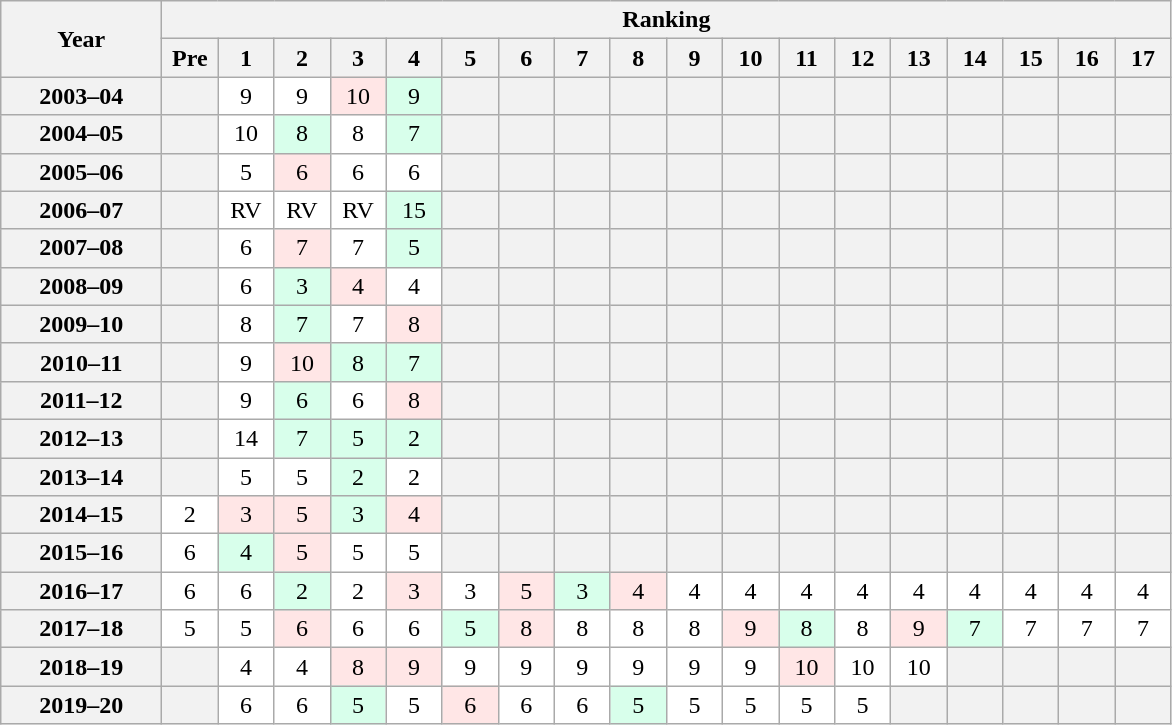<table class="wikitable" style="white-space:nowrap;">
<tr>
<th scope="col" width="100" rowspan="2">Year</th>
<th colspan="25">Ranking</th>
</tr>
<tr>
<th scope="col" width="30">Pre</th>
<th scope="col" width="30">1</th>
<th scope="col" width="30">2</th>
<th scope="col" width="30">3</th>
<th scope="col" width="30">4</th>
<th scope="col" width="30">5</th>
<th scope="col" width="30">6</th>
<th scope="col" width="30">7</th>
<th scope="col" width="30">8</th>
<th scope="col" width="30">9</th>
<th scope="col" width="30">10</th>
<th scope="col" width="30">11</th>
<th scope="col" width="30">12</th>
<th scope="col" width="30">13</th>
<th scope="col" width="30">14</th>
<th scope="col" width="30">15</th>
<th scope="col" width="30">16</th>
<th scope="col" width="30">17</th>
</tr>
<tr style="text-align:center;">
<th>2003–04</th>
<td bgcolor=F2F2F2></td>
<td bgcolor=FFFFFF>9</td>
<td bgcolor=FFFFFF>9</td>
<td bgcolor=FFE6E6>10</td>
<td bgcolor=D8FFEB>9</td>
<td bgcolor=F2F2F2></td>
<td bgcolor=F2F2F2></td>
<td bgcolor=F2F2F2></td>
<td bgcolor=F2F2F2></td>
<td bgcolor=F2F2F2></td>
<td bgcolor=F2F2F2></td>
<td bgcolor=F2F2F2></td>
<td bgcolor=F2F2F2></td>
<td bgcolor=F2F2F2></td>
<td bgcolor=F2F2F2></td>
<td bgcolor=F2F2F2></td>
<td bgcolor=F2F2F2></td>
<td bgcolor=F2F2F2></td>
</tr>
<tr style="text-align:center;">
<th>2004–05</th>
<td bgcolor=F2F2F2></td>
<td bgcolor=FFFFFF>10</td>
<td bgcolor=D8FFEB>8</td>
<td bgcolor=FFFFFF>8</td>
<td bgcolor=D8FFEB>7</td>
<td bgcolor=F2F2F2></td>
<td bgcolor=F2F2F2></td>
<td bgcolor=F2F2F2></td>
<td bgcolor=F2F2F2></td>
<td bgcolor=F2F2F2></td>
<td bgcolor=F2F2F2></td>
<td bgcolor=F2F2F2></td>
<td bgcolor=F2F2F2></td>
<td bgcolor=F2F2F2></td>
<td bgcolor=F2F2F2></td>
<td bgcolor=F2F2F2></td>
<td bgcolor=F2F2F2></td>
<td bgcolor=F2F2F2></td>
</tr>
<tr style="text-align:center;">
<th>2005–06</th>
<td bgcolor=F2F2F2></td>
<td bgcolor=FFFFFF>5</td>
<td bgcolor=FFE6E6>6</td>
<td bgcolor=FFFFFF>6</td>
<td bgcolor=FFFFFF>6</td>
<td bgcolor=F2F2F2></td>
<td bgcolor=F2F2F2></td>
<td bgcolor=F2F2F2></td>
<td bgcolor=F2F2F2></td>
<td bgcolor=F2F2F2></td>
<td bgcolor=F2F2F2></td>
<td bgcolor=F2F2F2></td>
<td bgcolor=F2F2F2></td>
<td bgcolor=F2F2F2></td>
<td bgcolor=F2F2F2></td>
<td bgcolor=F2F2F2></td>
<td bgcolor=F2F2F2></td>
<td bgcolor=F2F2F2></td>
</tr>
<tr style="text-align:center;">
<th>2006–07</th>
<td bgcolor=F2F2F2></td>
<td bgcolor=FFFFFF>RV</td>
<td bgcolor=FFFFFF>RV</td>
<td bgcolor=FFFFFF>RV</td>
<td bgcolor=D8FFEB>15</td>
<td bgcolor=F2F2F2></td>
<td bgcolor=F2F2F2></td>
<td bgcolor=F2F2F2></td>
<td bgcolor=F2F2F2></td>
<td bgcolor=F2F2F2></td>
<td bgcolor=F2F2F2></td>
<td bgcolor=F2F2F2></td>
<td bgcolor=F2F2F2></td>
<td bgcolor=F2F2F2></td>
<td bgcolor=F2F2F2></td>
<td bgcolor=F2F2F2></td>
<td bgcolor=F2F2F2></td>
<td bgcolor=F2F2F2></td>
</tr>
<tr style="text-align:center;">
<th>2007–08</th>
<td bgcolor=F2F2F2></td>
<td bgcolor=FFFFFF>6</td>
<td bgcolor=FFE6E6>7</td>
<td bgcolor=FFFFFF>7</td>
<td bgcolor=D8FFEB>5</td>
<td bgcolor=F2F2F2></td>
<td bgcolor=F2F2F2></td>
<td bgcolor=F2F2F2></td>
<td bgcolor=F2F2F2></td>
<td bgcolor=F2F2F2></td>
<td bgcolor=F2F2F2></td>
<td bgcolor=F2F2F2></td>
<td bgcolor=F2F2F2></td>
<td bgcolor=F2F2F2></td>
<td bgcolor=F2F2F2></td>
<td bgcolor=F2F2F2></td>
<td bgcolor=F2F2F2></td>
<td bgcolor=F2F2F2></td>
</tr>
<tr style="text-align:center;">
<th>2008–09</th>
<td bgcolor=F2F2F2></td>
<td bgcolor=FFFFFF>6</td>
<td bgcolor=D8FFEB>3</td>
<td bgcolor=FFE6E6>4</td>
<td bgcolor=FFFFFF>4</td>
<td bgcolor=F2F2F2></td>
<td bgcolor=F2F2F2></td>
<td bgcolor=F2F2F2></td>
<td bgcolor=F2F2F2></td>
<td bgcolor=F2F2F2></td>
<td bgcolor=F2F2F2></td>
<td bgcolor=F2F2F2></td>
<td bgcolor=F2F2F2></td>
<td bgcolor=F2F2F2></td>
<td bgcolor=F2F2F2></td>
<td bgcolor=F2F2F2></td>
<td bgcolor=F2F2F2></td>
<td bgcolor=F2F2F2></td>
</tr>
<tr style="text-align:center;">
<th>2009–10</th>
<td bgcolor=F2F2F2></td>
<td bgcolor=FFFFFF>8</td>
<td bgcolor=D8FFEB>7</td>
<td bgcolor=FFFFFF>7</td>
<td bgcolor=FFE6E6>8</td>
<td bgcolor=F2F2F2></td>
<td bgcolor=F2F2F2></td>
<td bgcolor=F2F2F2></td>
<td bgcolor=F2F2F2></td>
<td bgcolor=F2F2F2></td>
<td bgcolor=F2F2F2></td>
<td bgcolor=F2F2F2></td>
<td bgcolor=F2F2F2></td>
<td bgcolor=F2F2F2></td>
<td bgcolor=F2F2F2></td>
<td bgcolor=F2F2F2></td>
<td bgcolor=F2F2F2></td>
<td bgcolor=F2F2F2></td>
</tr>
<tr style="text-align:center;">
<th>2010–11</th>
<td bgcolor=F2F2F2></td>
<td bgcolor=FFFFFF>9</td>
<td bgcolor=FFE6E6>10</td>
<td bgcolor=D8FFEB>8</td>
<td bgcolor=D8FFEB>7</td>
<td bgcolor=F2F2F2></td>
<td bgcolor=F2F2F2></td>
<td bgcolor=F2F2F2></td>
<td bgcolor=F2F2F2></td>
<td bgcolor=F2F2F2></td>
<td bgcolor=F2F2F2></td>
<td bgcolor=F2F2F2></td>
<td bgcolor=F2F2F2></td>
<td bgcolor=F2F2F2></td>
<td bgcolor=F2F2F2></td>
<td bgcolor=F2F2F2></td>
<td bgcolor=F2F2F2></td>
<td bgcolor=F2F2F2></td>
</tr>
<tr style="text-align:center;">
<th>2011–12</th>
<td bgcolor=F2F2F2></td>
<td bgcolor=FFFFFF>9</td>
<td bgcolor=D8FFEB>6</td>
<td bgcolor=FFFFFF>6</td>
<td bgcolor=FFE6E6>8</td>
<td bgcolor=F2F2F2></td>
<td bgcolor=F2F2F2></td>
<td bgcolor=F2F2F2></td>
<td bgcolor=F2F2F2></td>
<td bgcolor=F2F2F2></td>
<td bgcolor=F2F2F2></td>
<td bgcolor=F2F2F2></td>
<td bgcolor=F2F2F2></td>
<td bgcolor=F2F2F2></td>
<td bgcolor=F2F2F2></td>
<td bgcolor=F2F2F2></td>
<td bgcolor=F2F2F2></td>
<td bgcolor=F2F2F2></td>
</tr>
<tr style="text-align:center;">
<th>2012–13</th>
<td bgcolor=F2F2F2></td>
<td bgcolor=FFFFFF>14</td>
<td bgcolor=D8FFEB>7</td>
<td bgcolor=D8FFEB>5</td>
<td bgcolor=D8FFEB>2</td>
<td bgcolor=F2F2F2></td>
<td bgcolor=F2F2F2></td>
<td bgcolor=F2F2F2></td>
<td bgcolor=F2F2F2></td>
<td bgcolor=F2F2F2></td>
<td bgcolor=F2F2F2></td>
<td bgcolor=F2F2F2></td>
<td bgcolor=F2F2F2></td>
<td bgcolor=F2F2F2></td>
<td bgcolor=F2F2F2></td>
<td bgcolor=F2F2F2></td>
<td bgcolor=F2F2F2></td>
<td bgcolor=F2F2F2></td>
</tr>
<tr style="text-align:center;">
<th>2013–14</th>
<td bgcolor=F2F2F2></td>
<td bgcolor=FFFFFF>5</td>
<td bgcolor=FFFFFF>5</td>
<td bgcolor=D8FFEB>2</td>
<td bgcolor=FFFFFF>2</td>
<td bgcolor=F2F2F2></td>
<td bgcolor=F2F2F2></td>
<td bgcolor=F2F2F2></td>
<td bgcolor=F2F2F2></td>
<td bgcolor=F2F2F2></td>
<td bgcolor=F2F2F2></td>
<td bgcolor=F2F2F2></td>
<td bgcolor=F2F2F2></td>
<td bgcolor=F2F2F2></td>
<td bgcolor=F2F2F2></td>
<td bgcolor=F2F2F2></td>
<td bgcolor=F2F2F2></td>
<td bgcolor=F2F2F2></td>
</tr>
<tr style="text-align:center;">
<th>2014–15</th>
<td bgcolor=FFFFFF>2</td>
<td bgcolor=FFE6E6>3</td>
<td bgcolor=FFE6E6>5</td>
<td bgcolor=D8FFEB>3</td>
<td bgcolor=FFE6E6>4</td>
<td bgcolor=F2F2F2></td>
<td bgcolor=F2F2F2></td>
<td bgcolor=F2F2F2></td>
<td bgcolor=F2F2F2></td>
<td bgcolor=F2F2F2></td>
<td bgcolor=F2F2F2></td>
<td bgcolor=F2F2F2></td>
<td bgcolor=F2F2F2></td>
<td bgcolor=F2F2F2></td>
<td bgcolor=F2F2F2></td>
<td bgcolor=F2F2F2></td>
<td bgcolor=F2F2F2></td>
<td bgcolor=F2F2F2></td>
</tr>
<tr style="text-align:center;">
<th>2015–16</th>
<td bgcolor=FFFFFF>6</td>
<td bgcolor=D8FFEB>4</td>
<td bgcolor=FFE6E6>5</td>
<td bgcolor=FFFFFF>5</td>
<td bgcolor=FFFFFF>5</td>
<td bgcolor=F2F2F2></td>
<td bgcolor=F2F2F2></td>
<td bgcolor=F2F2F2></td>
<td bgcolor=F2F2F2></td>
<td bgcolor=F2F2F2></td>
<td bgcolor=F2F2F2></td>
<td bgcolor=F2F2F2></td>
<td bgcolor=F2F2F2></td>
<td bgcolor=F2F2F2></td>
<td bgcolor=F2F2F2></td>
<td bgcolor=F2F2F2></td>
<td bgcolor=F2F2F2></td>
<td bgcolor=F2F2F2></td>
</tr>
<tr style="text-align:center;">
<th>2016–17</th>
<td bgcolor=FFFFFF>6</td>
<td bgcolor=FFFFFF>6</td>
<td bgcolor=D8FFEB>2</td>
<td bgcolor=FFFFFF>2</td>
<td bgcolor=FFE6E6>3</td>
<td bgcolor=FFFFFF>3</td>
<td bgcolor=FFE6E6>5</td>
<td bgcolor=D8FFEB>3</td>
<td bgcolor=FFE6E6>4</td>
<td bgcolor=FFFFFF>4</td>
<td bgcolor=FFFFFF>4</td>
<td bgcolor=FFFFFF>4</td>
<td bgcolor=FFFFFF>4</td>
<td bgcolor=FFFFFF>4</td>
<td bgcolor=FFFFFF>4</td>
<td bgcolor=FFFFFF>4</td>
<td bgcolor=FFFFFF>4</td>
<td bgcolor=FFFFFF>4</td>
</tr>
<tr style="text-align:center;">
<th>2017–18</th>
<td bgcolor=FFFFFF>5</td>
<td bgcolor=FFFFFF>5</td>
<td bgcolor=FFE6E6>6</td>
<td bgcolor=FFFFFF>6</td>
<td bgcolor=FFFFFF>6</td>
<td bgcolor=D8FFEB>5</td>
<td bgcolor=FFE6E6>8</td>
<td bgcolor=FFFFFF>8</td>
<td bgcolor=FFFFFF>8</td>
<td bgcolor=FFFFFF>8</td>
<td bgcolor=FFE6E6>9</td>
<td bgcolor=D8FFEB>8</td>
<td bgcolor=FFFFFF>8</td>
<td bgcolor=FFE6E6>9</td>
<td bgcolor=D8FFEB>7</td>
<td bgcolor=FFFFFF>7</td>
<td bgcolor=FFFFFF>7</td>
<td bgcolor=FFFFFF>7</td>
</tr>
<tr style="text-align:center;">
<th>2018–19</th>
<td bgcolor=F2F2F2></td>
<td bgcolor=FFFFFF>4</td>
<td bgcolor=FFFFFF>4</td>
<td bgcolor=FFE6E6>8</td>
<td bgcolor=FFE6E6>9</td>
<td bgcolor=FFFFFF>9</td>
<td bgcolor=FFFFFF>9</td>
<td bgcolor=FFFFFF>9</td>
<td bgcolor=FFFFFF>9</td>
<td bgcolor=FFFFFF>9</td>
<td bgcolor=FFFFFF>9</td>
<td bgcolor=FFE6E6>10</td>
<td bgcolor=FFFFFF>10</td>
<td bgcolor=FFFFFF>10</td>
<td bgcolor=F2F2F2></td>
<td bgcolor=F2F2F2></td>
<td bgcolor=F2F2F2></td>
<td bgcolor=F2F2F2></td>
</tr>
<tr style="text-align:center;">
<th>2019–20</th>
<td bgcolor=F2F2F2></td>
<td bgcolor=FFFFFF>6</td>
<td bgcolor=FFFFFF>6</td>
<td bgcolor=D8FFEB>5</td>
<td bgcolor=FFFFFF>5</td>
<td bgcolor=FFE6E6>6</td>
<td bgcolor=FFFFFF>6</td>
<td bgcolor=FFFFFF>6</td>
<td bgcolor=D8FFEB>5</td>
<td bgcolor=FFFFFF>5</td>
<td bgcolor=FFFFFF>5</td>
<td bgcolor=FFFFFF>5</td>
<td bgcolor=FFFFFF>5</td>
<td bgcolor=F2F2F2></td>
<td bgcolor=F2F2F2></td>
<td bgcolor=F2F2F2></td>
<td bgcolor=F2F2F2></td>
<td bgcolor=F2F2F2></td>
</tr>
</table>
